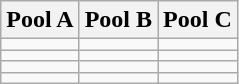<table class="wikitable">
<tr>
<th>Pool A</th>
<th>Pool B</th>
<th>Pool C</th>
</tr>
<tr>
<td></td>
<td></td>
<td></td>
</tr>
<tr>
<td></td>
<td></td>
<td></td>
</tr>
<tr>
<td></td>
<td></td>
<td></td>
</tr>
<tr>
<td></td>
<td></td>
<td></td>
</tr>
</table>
